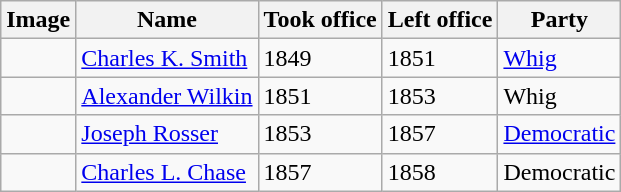<table class=wikitable>
<tr>
<th>Image</th>
<th>Name</th>
<th>Took office</th>
<th>Left office</th>
<th>Party</th>
</tr>
<tr>
<td></td>
<td><a href='#'>Charles K. Smith</a></td>
<td>1849</td>
<td>1851</td>
<td><a href='#'>Whig</a></td>
</tr>
<tr>
<td></td>
<td><a href='#'>Alexander Wilkin</a></td>
<td>1851</td>
<td>1853</td>
<td>Whig</td>
</tr>
<tr>
<td></td>
<td><a href='#'>Joseph Rosser</a></td>
<td>1853</td>
<td>1857</td>
<td><a href='#'>Democratic</a></td>
</tr>
<tr>
<td></td>
<td><a href='#'>Charles L. Chase</a></td>
<td>1857</td>
<td>1858</td>
<td>Democratic</td>
</tr>
</table>
